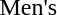<table>
<tr>
<td>Men's</td>
<td></td>
<td></td>
<td></td>
</tr>
</table>
